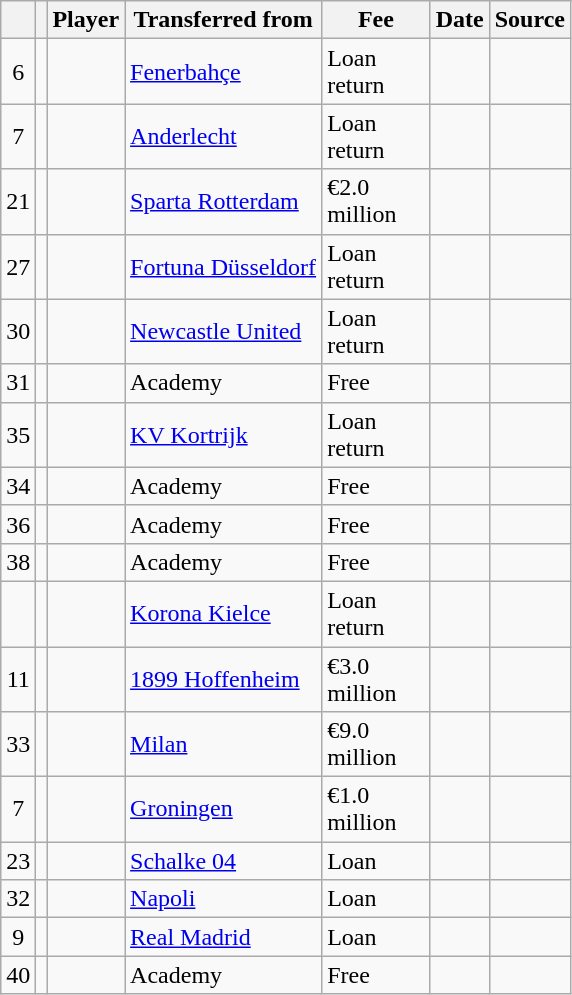<table class="wikitable plainrowheaders sortable">
<tr>
<th></th>
<th></th>
<th scope=col>Player</th>
<th>Transferred from</th>
<th !scope=col; style="width: 65px;">Fee</th>
<th scope=col>Date</th>
<th scope=col>Source</th>
</tr>
<tr>
<td align=center>6</td>
<td align=center></td>
<td></td>
<td> <a href='#'>Fenerbahçe</a></td>
<td>Loan return</td>
<td></td>
<td></td>
</tr>
<tr>
<td align=center>7</td>
<td align=center></td>
<td></td>
<td> <a href='#'>Anderlecht</a></td>
<td>Loan return</td>
<td></td>
<td></td>
</tr>
<tr>
<td align=center>21</td>
<td align=center></td>
<td></td>
<td> <a href='#'>Sparta Rotterdam</a></td>
<td>€2.0 million</td>
<td></td>
<td></td>
</tr>
<tr>
<td align=center>27</td>
<td align=center></td>
<td></td>
<td> <a href='#'>Fortuna Düsseldorf</a></td>
<td>Loan return</td>
<td></td>
<td></td>
</tr>
<tr>
<td align=center>30</td>
<td align=center></td>
<td></td>
<td> <a href='#'>Newcastle United</a></td>
<td>Loan return</td>
<td></td>
<td></td>
</tr>
<tr>
<td align=center>31</td>
<td align=center></td>
<td></td>
<td>Academy</td>
<td>Free</td>
<td></td>
<td></td>
</tr>
<tr>
<td align=center>35</td>
<td align=center></td>
<td></td>
<td> <a href='#'>KV Kortrijk</a></td>
<td>Loan return</td>
<td></td>
<td></td>
</tr>
<tr>
<td align=center>34</td>
<td align=center></td>
<td></td>
<td>Academy</td>
<td>Free</td>
<td></td>
<td></td>
</tr>
<tr>
<td align=center>36</td>
<td align=center></td>
<td></td>
<td>Academy</td>
<td>Free</td>
<td></td>
<td></td>
</tr>
<tr>
<td align=center>38</td>
<td align=center></td>
<td></td>
<td>Academy</td>
<td>Free</td>
<td></td>
<td></td>
</tr>
<tr>
<td align=center></td>
<td align=center></td>
<td></td>
<td> <a href='#'>Korona Kielce</a></td>
<td>Loan return</td>
<td></td>
<td></td>
</tr>
<tr>
<td align=center>11</td>
<td align=center></td>
<td></td>
<td> <a href='#'>1899 Hoffenheim</a></td>
<td>€3.0 million</td>
<td></td>
<td></td>
</tr>
<tr>
<td align=center>33</td>
<td align=center></td>
<td></td>
<td> <a href='#'>Milan</a></td>
<td>€9.0 million</td>
<td></td>
<td></td>
</tr>
<tr>
<td align=center>7</td>
<td align=center></td>
<td></td>
<td> <a href='#'>Groningen</a></td>
<td>€1.0 million</td>
<td></td>
<td></td>
</tr>
<tr>
<td align=center>23</td>
<td align=center></td>
<td></td>
<td> <a href='#'>Schalke 04</a></td>
<td>Loan</td>
<td></td>
<td></td>
</tr>
<tr>
<td align=center>32</td>
<td align=center></td>
<td></td>
<td> <a href='#'>Napoli</a></td>
<td>Loan</td>
<td></td>
<td></td>
</tr>
<tr>
<td align=center>9</td>
<td align=center></td>
<td></td>
<td> <a href='#'>Real Madrid</a></td>
<td>Loan</td>
<td></td>
<td></td>
</tr>
<tr>
<td align=center>40</td>
<td align=center></td>
<td></td>
<td>Academy</td>
<td>Free</td>
<td></td>
<td></td>
</tr>
</table>
